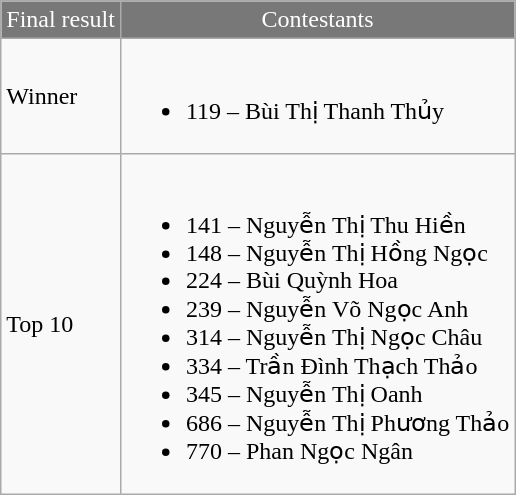<table class="wikitable">
<tr bgcolor="#787878" style="color:#FFFFFF" align="center">
<td>Final result</td>
<td>Contestants</td>
</tr>
<tr>
<td>Winner</td>
<td><br><ul><li>119 – Bùi Thị Thanh Thủy</li></ul></td>
</tr>
<tr>
<td>Top 10</td>
<td><br><ul><li>141 – Nguyễn Thị Thu Hiền</li><li>148 – Nguyễn Thị Hồng Ngọc</li><li>224 – Bùi Quỳnh Hoa</li><li>239 – Nguyễn Võ Ngọc Anh</li><li>314 – Nguyễn Thị Ngọc Châu</li><li>334 – Trần Đình Thạch Thảo</li><li>345 – Nguyễn Thị Oanh</li><li>686 – Nguyễn Thị Phương Thảo</li><li>770 – Phan Ngọc Ngân</li></ul></td>
</tr>
</table>
